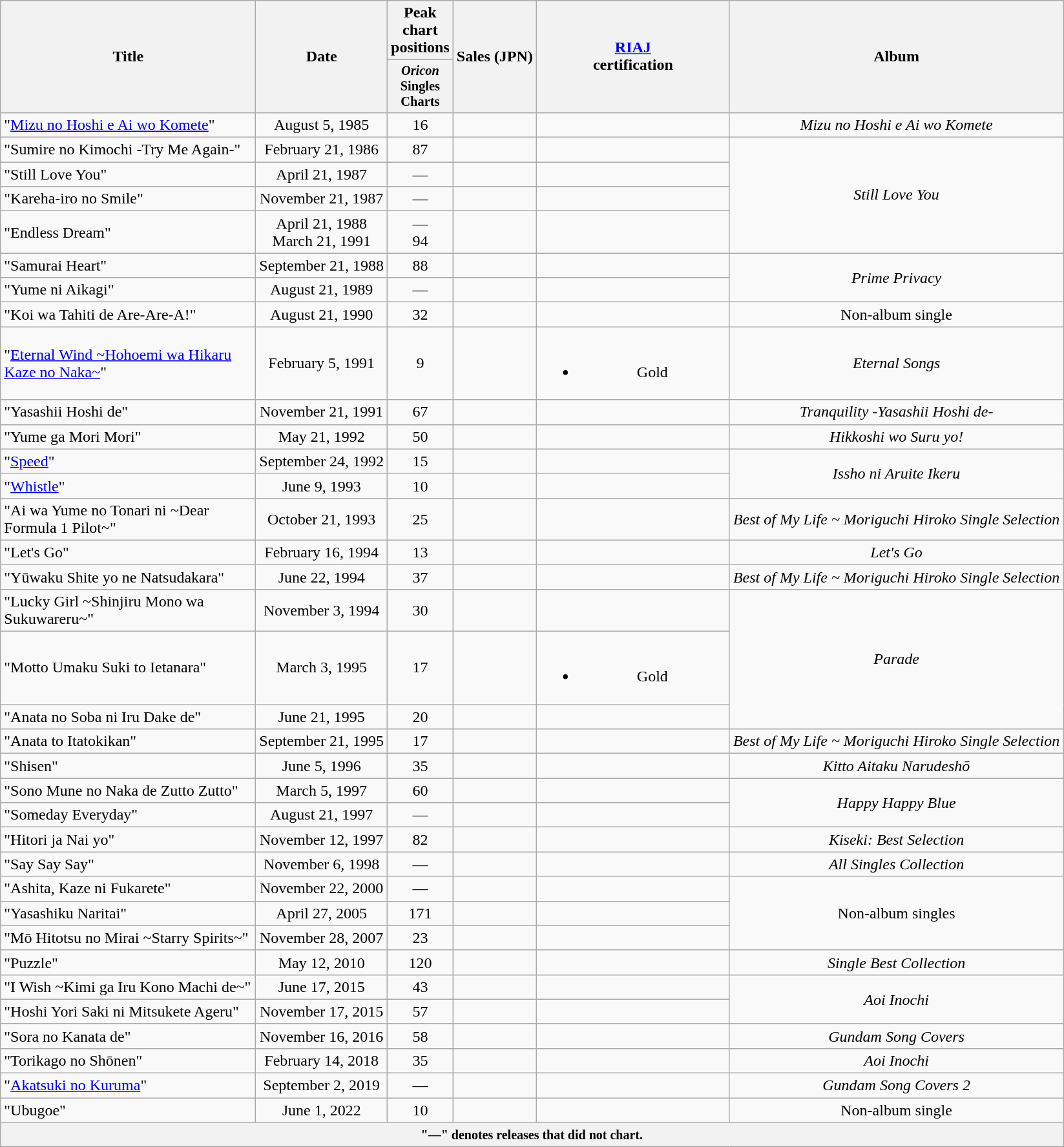<table class="wikitable plainrowheaders" style="text-align:center;">
<tr>
<th scope="col" rowspan="2" style="width:16em;">Title</th>
<th scope="col" rowspan="2">Date</th>
<th scope="col" colspan="1">Peak chart positions</th>
<th scope="col" rowspan="2">Sales (JPN)</th>
<th scope="col" rowspan="2" style="width:12em;"><a href='#'>RIAJ</a><br>certification</th>
<th scope="col" rowspan="2">Album</th>
</tr>
<tr>
<th style="width:3em;font-size:85%"><em>Oricon</em> Singles Charts<br></th>
</tr>
<tr>
<td align="left">"<a href='#'>Mizu no Hoshi e Ai wo Komete</a>"</td>
<td>August 5, 1985</td>
<td>16</td>
<td></td>
<td></td>
<td><em>Mizu no Hoshi e Ai wo Komete</em></td>
</tr>
<tr>
<td align="left">"Sumire no Kimochi -Try Me Again-"</td>
<td>February 21, 1986</td>
<td>87</td>
<td></td>
<td></td>
<td rowspan="4"><em>Still Love You</em></td>
</tr>
<tr>
<td align="left">"Still Love You"</td>
<td>April 21, 1987</td>
<td>—</td>
<td></td>
<td></td>
</tr>
<tr>
<td align="left">"Kareha-iro no Smile"</td>
<td>November 21, 1987</td>
<td>—</td>
<td></td>
<td></td>
</tr>
<tr>
<td align="left">"Endless Dream"</td>
<td>April 21, 1988<br>March 21, 1991</td>
<td>—<br>94</td>
<td></td>
<td></td>
</tr>
<tr>
<td align="left">"Samurai Heart"</td>
<td>September 21, 1988</td>
<td>88</td>
<td></td>
<td></td>
<td rowspan="2"><em>Prime Privacy</em></td>
</tr>
<tr>
<td align="left">"Yume ni Aikagi"</td>
<td>August 21, 1989</td>
<td>—</td>
<td></td>
<td></td>
</tr>
<tr>
<td align="left">"Koi wa Tahiti de Are-Are-A!"</td>
<td>August 21, 1990</td>
<td>32</td>
<td></td>
<td></td>
<td>Non-album single</td>
</tr>
<tr>
<td align="left">"<a href='#'>Eternal Wind ~Hohoemi wa Hikaru Kaze no Naka~</a>"</td>
<td>February 5, 1991</td>
<td>9</td>
<td></td>
<td><br><ul><li>Gold</li></ul></td>
<td><em>Eternal Songs</em></td>
</tr>
<tr>
<td align="left">"Yasashii Hoshi de"</td>
<td>November 21, 1991</td>
<td>67</td>
<td></td>
<td></td>
<td><em>Tranquility -Yasashii Hoshi de-</em></td>
</tr>
<tr>
<td align="left">"Yume ga Mori Mori"</td>
<td>May 21, 1992</td>
<td>50</td>
<td></td>
<td></td>
<td><em>Hikkoshi wo Suru yo!</em></td>
</tr>
<tr>
<td align="left">"<a href='#'>Speed</a>"</td>
<td>September 24, 1992</td>
<td>15</td>
<td></td>
<td></td>
<td rowspan="2"><em>Issho ni Aruite Ikeru</em></td>
</tr>
<tr>
<td align="left">"<a href='#'>Whistle</a>"</td>
<td>June 9, 1993</td>
<td>10</td>
<td></td>
<td></td>
</tr>
<tr>
<td align="left">"Ai wa Yume no Tonari ni ~Dear Formula 1 Pilot~"</td>
<td>October 21, 1993</td>
<td>25</td>
<td></td>
<td></td>
<td><em>Best of My Life ~ Moriguchi Hiroko Single Selection</em></td>
</tr>
<tr>
<td align="left">"Let's Go"</td>
<td>February 16, 1994</td>
<td>13</td>
<td></td>
<td></td>
<td><em>Let's Go</em></td>
</tr>
<tr>
<td align="left">"Yūwaku Shite yo ne Natsudakara"</td>
<td>June 22, 1994</td>
<td>37</td>
<td></td>
<td></td>
<td><em>Best of My Life ~ Moriguchi Hiroko Single Selection</em></td>
</tr>
<tr>
<td align="left">"Lucky Girl ~Shinjiru Mono wa Sukuwareru~"</td>
<td>November 3, 1994</td>
<td>30</td>
<td></td>
<td></td>
<td rowspan="3"><em>Parade</em></td>
</tr>
<tr>
<td align="left">"Motto Umaku Suki to Ietanara"</td>
<td>March 3, 1995</td>
<td>17</td>
<td></td>
<td><br><ul><li>Gold</li></ul></td>
</tr>
<tr>
<td align="left">"Anata no Soba ni Iru Dake de"</td>
<td>June 21, 1995</td>
<td>20</td>
<td></td>
<td></td>
</tr>
<tr>
<td align="left">"Anata to Itatokikan"</td>
<td>September 21, 1995</td>
<td>17</td>
<td></td>
<td></td>
<td><em>Best of My Life ~ Moriguchi Hiroko Single Selection</em></td>
</tr>
<tr>
<td align="left">"Shisen"</td>
<td>June 5, 1996</td>
<td>35</td>
<td></td>
<td></td>
<td><em>Kitto Aitaku Narudeshō</em></td>
</tr>
<tr>
<td align="left">"Sono Mune no Naka de Zutto Zutto"</td>
<td>March 5, 1997</td>
<td>60</td>
<td></td>
<td></td>
<td rowspan="2"><em>Happy Happy Blue</em></td>
</tr>
<tr>
<td align="left">"Someday Everyday"</td>
<td>August 21, 1997</td>
<td>—</td>
<td></td>
<td></td>
</tr>
<tr>
<td align="left">"Hitori ja Nai yo"</td>
<td>November 12, 1997</td>
<td>82</td>
<td></td>
<td></td>
<td><em>Kiseki: Best Selection</em></td>
</tr>
<tr>
<td align="left">"Say Say Say"</td>
<td>November 6, 1998</td>
<td>—</td>
<td></td>
<td></td>
<td><em>All Singles Collection</em></td>
</tr>
<tr>
<td align="left">"Ashita, Kaze ni Fukarete"</td>
<td>November 22, 2000</td>
<td>—</td>
<td></td>
<td></td>
<td rowspan="3">Non-album singles</td>
</tr>
<tr>
<td align="left">"Yasashiku Naritai"</td>
<td>April 27, 2005</td>
<td>171</td>
<td></td>
<td></td>
</tr>
<tr>
<td align="left">"Mō Hitotsu no Mirai ~Starry Spirits~"</td>
<td>November 28, 2007</td>
<td>23</td>
<td></td>
<td></td>
</tr>
<tr>
<td align="left">"Puzzle"</td>
<td>May 12, 2010</td>
<td>120</td>
<td></td>
<td></td>
<td><em>Single Best Collection</em></td>
</tr>
<tr>
<td align="left">"I Wish ~Kimi ga Iru Kono Machi de~"</td>
<td>June 17, 2015</td>
<td>43</td>
<td></td>
<td></td>
<td rowspan="2"><em>Aoi Inochi</em></td>
</tr>
<tr>
<td align="left">"Hoshi Yori Saki ni Mitsukete Ageru"</td>
<td>November 17, 2015</td>
<td>57</td>
<td></td>
<td></td>
</tr>
<tr>
<td align="left">"Sora no Kanata de"</td>
<td>November 16, 2016</td>
<td>58</td>
<td></td>
<td></td>
<td><em>Gundam Song Covers</em></td>
</tr>
<tr>
<td align="left">"Torikago no Shōnen"</td>
<td>February 14, 2018</td>
<td>35</td>
<td></td>
<td></td>
<td><em>Aoi Inochi</em></td>
</tr>
<tr>
<td align="left">"<a href='#'>Akatsuki no Kuruma</a>"</td>
<td>September 2, 2019</td>
<td>—</td>
<td></td>
<td></td>
<td><em>Gundam Song Covers 2</em></td>
</tr>
<tr>
<td align="left">"Ubugoe"</td>
<td>June 1, 2022</td>
<td>10</td>
<td></td>
<td></td>
<td>Non-album single</td>
</tr>
<tr>
<th colspan="6"><small>"—" denotes releases that did not chart.</small></th>
</tr>
</table>
